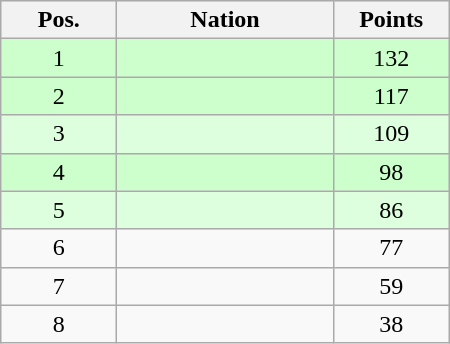<table class="wikitable gauche" cellspacing="1" style="width:300px;">
<tr style="background:#efefef; text-align:center;">
<th style="width:70px;">Pos.</th>
<th>Nation</th>
<th style="width:70px;">Points</th>
</tr>
<tr style="vertical-align:top; text-align:center; background:#ccffcc;">
<td>1</td>
<td style="text-align:left;"></td>
<td>132</td>
</tr>
<tr style="vertical-align:top; text-align:center; background:#ccffcc;">
<td>2</td>
<td style="text-align:left;"></td>
<td>117</td>
</tr>
<tr style="vertical-align:top; text-align:center; background:#ddffdd;">
<td>3</td>
<td style="text-align:left;"></td>
<td>109</td>
</tr>
<tr style="vertical-align:top; text-align:center; background:#ccffcc;">
<td>4</td>
<td style="text-align:left;"></td>
<td>98</td>
</tr>
<tr style="vertical-align:top; text-align:center; background:#ddffdd;">
<td>5</td>
<td style="text-align:left;"></td>
<td>86</td>
</tr>
<tr style="vertical-align:top; text-align:center;">
<td>6</td>
<td style="text-align:left;"></td>
<td>77</td>
</tr>
<tr style="vertical-align:top; text-align:center;">
<td>7</td>
<td style="text-align:left;"></td>
<td>59</td>
</tr>
<tr style="vertical-align:top; text-align:center;">
<td>8</td>
<td style="text-align:left;"></td>
<td>38</td>
</tr>
</table>
